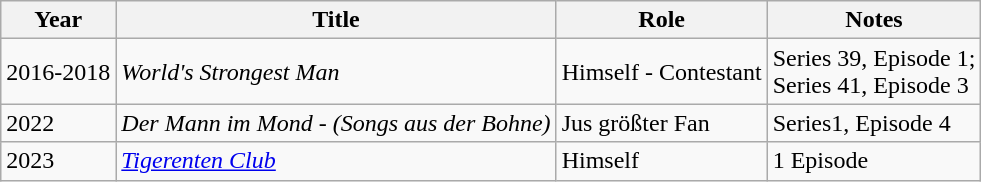<table class="wikitable sortable">
<tr>
<th>Year</th>
<th>Title</th>
<th>Role</th>
<th>Notes</th>
</tr>
<tr>
<td>2016-2018</td>
<td><em>World's Strongest Man</em></td>
<td>Himself - Contestant</td>
<td>Series 39, Episode 1;<br>Series 41, Episode 3</td>
</tr>
<tr>
<td>2022</td>
<td><em>Der Mann im Mond - (Songs aus der Bohne)</em></td>
<td>Jus größter Fan</td>
<td>Series1, Episode 4</td>
</tr>
<tr>
<td>2023</td>
<td><a href='#'><em>Tigerenten Club</em></a></td>
<td>Himself</td>
<td>1 Episode</td>
</tr>
</table>
